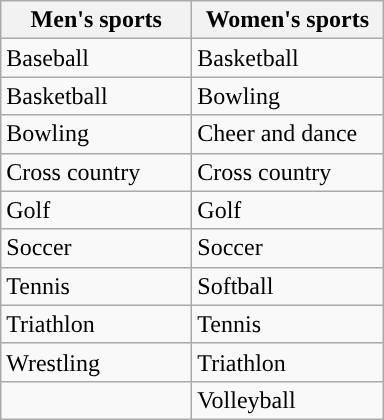<table class="wikitable">
<tr>
<th width=120px>Men's sports</th>
<th width=120px>Women's sports</th>
</tr>
<tr>
<td>Baseball</td>
<td>Basketball</td>
</tr>
<tr>
<td>Basketball</td>
<td>Bowling</td>
</tr>
<tr>
<td>Bowling</td>
<td>Cheer and dance</td>
</tr>
<tr>
<td>Cross country</td>
<td>Cross country</td>
</tr>
<tr>
<td>Golf</td>
<td>Golf</td>
</tr>
<tr>
<td>Soccer</td>
<td>Soccer</td>
</tr>
<tr>
<td>Tennis</td>
<td>Softball</td>
</tr>
<tr>
<td>Triathlon</td>
<td>Tennis</td>
</tr>
<tr>
<td>Wrestling</td>
<td>Triathlon</td>
</tr>
<tr>
<td></td>
<td>Volleyball</td>
</tr>
</table>
